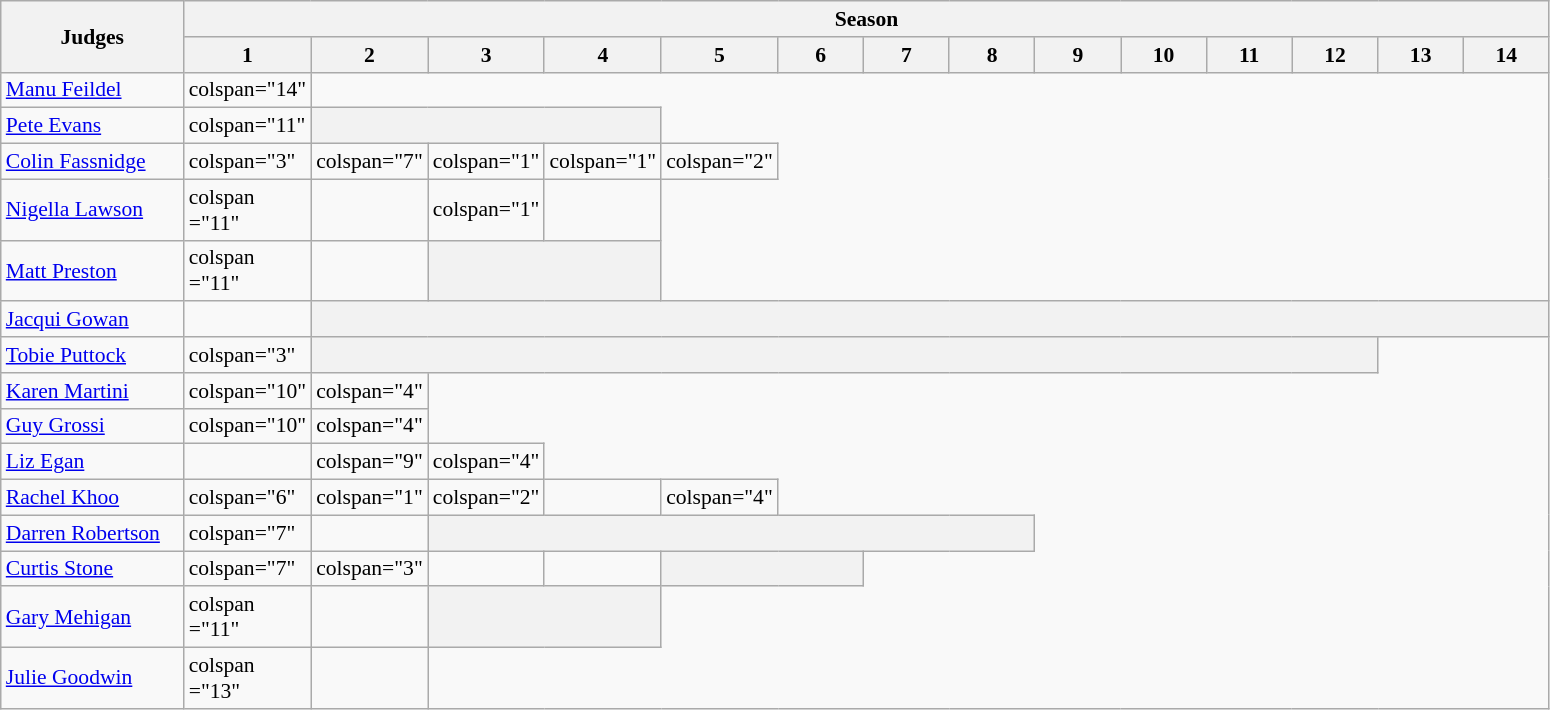<table class="wikitable plainrowheaders" style="font-size:90%;">
<tr>
<th scope="col" style="width:8em;" rowspan="2">Judges</th>
<th colspan="14" scope="col">Season</th>
</tr>
<tr>
<th scope="col" style="width:3.5em;">1</th>
<th scope="col" style="width:3.5em;">2</th>
<th scope="col" style="width:3.5em;">3</th>
<th scope="col" style="width:3.5em;">4</th>
<th scope="col" style="width:3.5em;">5</th>
<th scope="col" style="width:3.5em;">6</th>
<th scope="col" style="width:3.5em;">7</th>
<th scope="col" style="width:3.5em;">8</th>
<th scope="col" style="width:3.5em;">9</th>
<th scope="col" style="width:3.5em;">10</th>
<th scope="col" style="width:3.5em;">11</th>
<th scope="col" style="width:3.5em;">12</th>
<th scope="col" style="width:3.5em;">13</th>
<th scope="col" style="width:3.5em;">14</th>
</tr>
<tr>
<td scope="row"><a href='#'>Manu Feildel</a></td>
<td>colspan="14" </td>
</tr>
<tr>
<td scope="row"><a href='#'>Pete Evans</a></td>
<td>colspan="11" </td>
<th colspan="3"></th>
</tr>
<tr>
<td scope="row"><a href='#'>Colin Fassnidge</a></td>
<td>colspan="3" </td>
<td>colspan="7" </td>
<td>colspan="1" </td>
<td>colspan="1" </td>
<td>colspan="2" </td>
</tr>
<tr>
<td scope="row"><a href='#'>Nigella Lawson</a></td>
<td>colspan ="11" </td>
<td></td>
<td>colspan="1" </td>
<td></td>
</tr>
<tr>
<td scope="row"><a href='#'>Matt Preston</a></td>
<td>colspan ="11" </td>
<td></td>
<th colspan="2"></th>
</tr>
<tr>
<td scope="row"><a href='#'>Jacqui Gowan</a></td>
<td></td>
<th colspan="13"></th>
</tr>
<tr>
<td scope="row"><a href='#'>Tobie Puttock</a></td>
<td>colspan="3" </td>
<th colspan="11"></th>
</tr>
<tr>
<td scope="row"><a href='#'>Karen Martini</a></td>
<td>colspan="10" </td>
<td>colspan="4" </td>
</tr>
<tr>
<td scope="row"><a href='#'>Guy Grossi</a></td>
<td>colspan="10" </td>
<td>colspan="4" </td>
</tr>
<tr>
<td scope="row"><a href='#'>Liz Egan</a></td>
<td></td>
<td>colspan="9" </td>
<td>colspan="4" </td>
</tr>
<tr>
<td scope="row"><a href='#'>Rachel Khoo</a></td>
<td>colspan="6" </td>
<td>colspan="1" </td>
<td>colspan="2" </td>
<td></td>
<td>colspan="4" </td>
</tr>
<tr>
<td scope="row"><a href='#'>Darren Robertson</a></td>
<td>colspan="7" </td>
<td></td>
<th colspan="6"></th>
</tr>
<tr>
<td scope="row"><a href='#'>Curtis Stone</a></td>
<td>colspan="7" </td>
<td>colspan="3" </td>
<td></td>
<td></td>
<th colspan="2"></th>
</tr>
<tr>
<td scope="row"><a href='#'>Gary Mehigan</a></td>
<td>colspan ="11" </td>
<td></td>
<th colspan="2"></th>
</tr>
<tr>
<td scope="row"><a href='#'>Julie Goodwin</a></td>
<td>colspan ="13" </td>
<td></td>
</tr>
</table>
